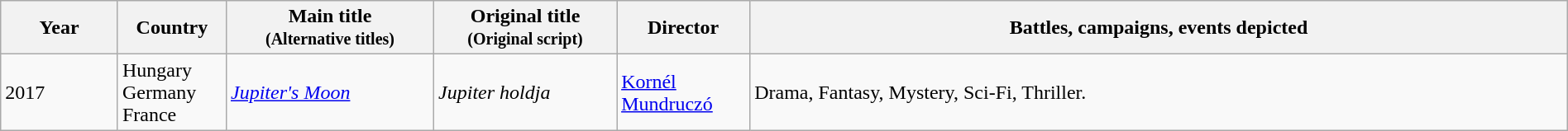<table class="wikitable sortable" style="width:100%;">
<tr>
<th class="unsortable">Year</th>
<th width= 80>Country</th>
<th width=160>Main title<br><small>(Alternative titles)</small></th>
<th width=140>Original title<br><small>(Original script)</small></th>
<th width=100>Director</th>
<th class="unsortable">Battles, campaigns, events depicted</th>
</tr>
<tr>
<td>2017</td>
<td>Hungary<br>Germany<br>France</td>
<td><em><a href='#'>Jupiter's Moon</a></em></td>
<td><em>Jupiter holdja</em></td>
<td><a href='#'>Kornél Mundruczó</a></td>
<td>Drama, Fantasy, Mystery, Sci-Fi, Thriller.</td>
</tr>
</table>
